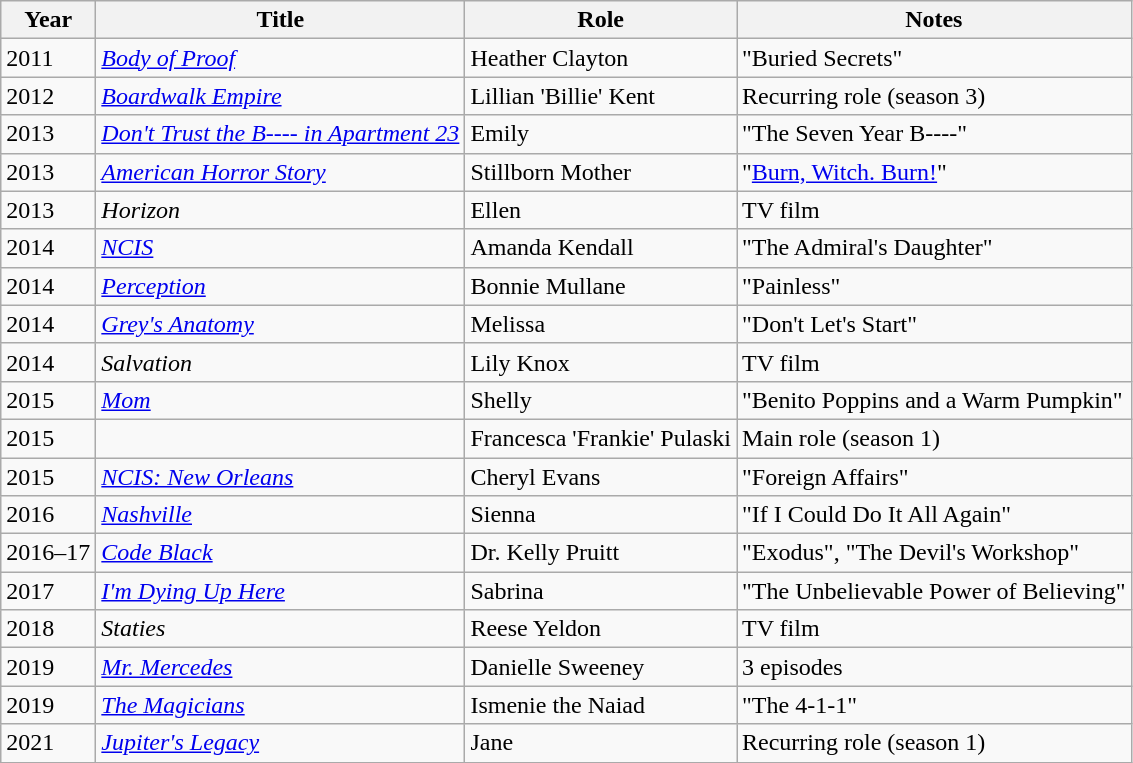<table class="wikitable sortable">
<tr>
<th>Year</th>
<th>Title</th>
<th>Role</th>
<th class="unsortable">Notes</th>
</tr>
<tr>
<td>2011</td>
<td><em><a href='#'>Body of Proof</a></em></td>
<td>Heather Clayton</td>
<td>"Buried Secrets"</td>
</tr>
<tr>
<td>2012</td>
<td><em><a href='#'>Boardwalk Empire</a></em></td>
<td>Lillian 'Billie' Kent</td>
<td>Recurring role (season 3)</td>
</tr>
<tr>
<td>2013</td>
<td><em><a href='#'>Don't Trust the B---- in Apartment 23</a></em></td>
<td>Emily</td>
<td>"The Seven Year B----"</td>
</tr>
<tr>
<td>2013</td>
<td><em><a href='#'>American Horror Story</a></em></td>
<td>Stillborn Mother</td>
<td>"<a href='#'>Burn, Witch. Burn!</a>"</td>
</tr>
<tr>
<td>2013</td>
<td><em>Horizon</em></td>
<td>Ellen</td>
<td>TV film</td>
</tr>
<tr>
<td>2014</td>
<td><em><a href='#'>NCIS</a></em></td>
<td>Amanda Kendall</td>
<td>"The Admiral's Daughter"</td>
</tr>
<tr>
<td>2014</td>
<td><em><a href='#'>Perception</a></em></td>
<td>Bonnie Mullane</td>
<td>"Painless"</td>
</tr>
<tr>
<td>2014</td>
<td><em><a href='#'>Grey's Anatomy</a></em></td>
<td>Melissa</td>
<td>"Don't Let's Start"</td>
</tr>
<tr>
<td>2014</td>
<td><em>Salvation</em></td>
<td>Lily Knox</td>
<td>TV film</td>
</tr>
<tr>
<td>2015</td>
<td><em><a href='#'>Mom</a></em></td>
<td>Shelly</td>
<td>"Benito Poppins and a Warm Pumpkin"</td>
</tr>
<tr>
<td>2015</td>
<td><em></em></td>
<td>Francesca 'Frankie' Pulaski</td>
<td>Main role (season 1)</td>
</tr>
<tr>
<td>2015</td>
<td><em><a href='#'>NCIS: New Orleans</a></em></td>
<td>Cheryl Evans</td>
<td>"Foreign Affairs"</td>
</tr>
<tr>
<td>2016</td>
<td><em><a href='#'>Nashville</a></em></td>
<td>Sienna</td>
<td>"If I Could Do It All Again"</td>
</tr>
<tr>
<td>2016–17</td>
<td><em><a href='#'>Code Black</a></em></td>
<td>Dr. Kelly Pruitt</td>
<td>"Exodus", "The Devil's Workshop"</td>
</tr>
<tr>
<td>2017</td>
<td><em><a href='#'>I'm Dying Up Here</a></em></td>
<td>Sabrina</td>
<td>"The Unbelievable Power of Believing"</td>
</tr>
<tr>
<td>2018</td>
<td><em>Staties</em></td>
<td>Reese Yeldon</td>
<td>TV film</td>
</tr>
<tr>
<td>2019</td>
<td><em><a href='#'>Mr. Mercedes</a></em></td>
<td>Danielle Sweeney</td>
<td>3 episodes</td>
</tr>
<tr>
<td>2019</td>
<td><em><a href='#'>The Magicians</a></em></td>
<td>Ismenie the Naiad</td>
<td>"The 4-1-1"</td>
</tr>
<tr>
<td>2021</td>
<td><em><a href='#'>Jupiter's Legacy</a></em></td>
<td>Jane</td>
<td>Recurring role (season 1)</td>
</tr>
</table>
